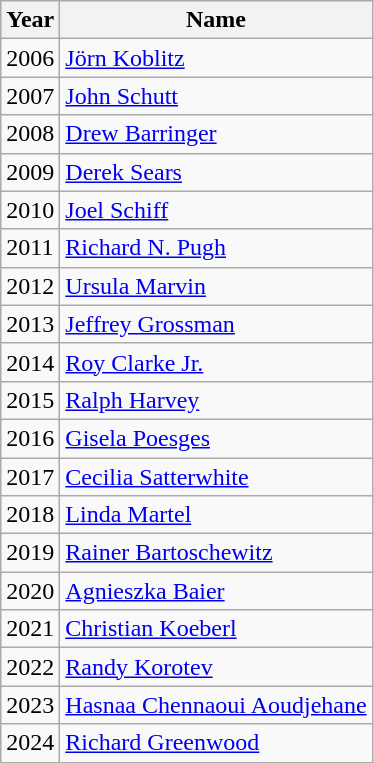<table class="wikitable" align=center>
<tr>
<th>Year</th>
<th>Name</th>
</tr>
<tr>
<td>2006</td>
<td><a href='#'>Jörn Koblitz</a></td>
</tr>
<tr>
<td>2007</td>
<td><a href='#'>John Schutt</a></td>
</tr>
<tr>
<td>2008</td>
<td><a href='#'>Drew Barringer</a></td>
</tr>
<tr>
<td>2009</td>
<td><a href='#'>Derek Sears</a></td>
</tr>
<tr>
<td>2010</td>
<td><a href='#'>Joel Schiff</a></td>
</tr>
<tr>
<td>2011</td>
<td><a href='#'>Richard N. Pugh</a></td>
</tr>
<tr>
<td>2012</td>
<td><a href='#'>Ursula Marvin</a></td>
</tr>
<tr>
<td>2013</td>
<td><a href='#'>Jeffrey Grossman</a></td>
</tr>
<tr>
<td>2014</td>
<td><a href='#'>Roy Clarke Jr.</a></td>
</tr>
<tr>
<td>2015</td>
<td><a href='#'>Ralph Harvey</a></td>
</tr>
<tr>
<td>2016</td>
<td><a href='#'>Gisela Poesges</a></td>
</tr>
<tr>
<td>2017</td>
<td><a href='#'>Cecilia Satterwhite</a></td>
</tr>
<tr>
<td>2018</td>
<td><a href='#'>Linda Martel</a></td>
</tr>
<tr>
<td>2019</td>
<td><a href='#'>Rainer Bartoschewitz</a></td>
</tr>
<tr>
<td>2020</td>
<td><a href='#'>Agnieszka Baier</a></td>
</tr>
<tr>
<td>2021</td>
<td><a href='#'>Christian Koeberl</a></td>
</tr>
<tr>
<td>2022</td>
<td><a href='#'>Randy Korotev</a></td>
</tr>
<tr>
<td>2023</td>
<td><a href='#'>Hasnaa Chennaoui Aoudjehane</a></td>
</tr>
<tr>
<td>2024</td>
<td><a href='#'>Richard Greenwood</a></td>
</tr>
</table>
